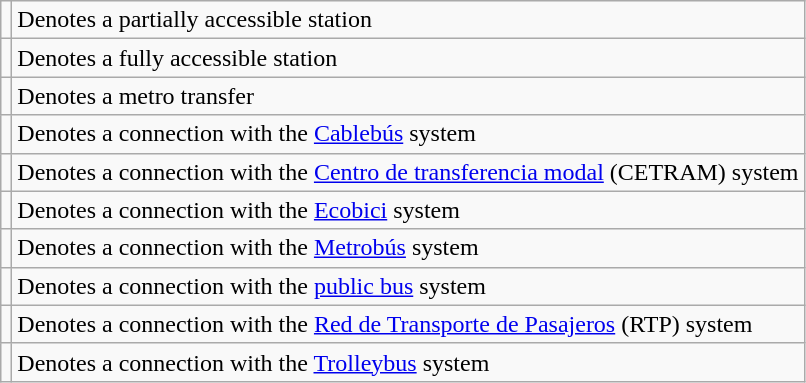<table class="wikitable">
<tr>
<td> </td>
<td>Denotes a partially accessible station</td>
</tr>
<tr>
<td> </td>
<td>Denotes a fully accessible station</td>
</tr>
<tr>
<td></td>
<td>Denotes a metro transfer</td>
</tr>
<tr>
<td></td>
<td>Denotes a connection with the <a href='#'>Cablebús</a> system</td>
</tr>
<tr>
<td></td>
<td>Denotes a connection with the <a href='#'>Centro de transferencia modal</a> (CETRAM) system</td>
</tr>
<tr>
<td></td>
<td>Denotes a connection with the <a href='#'>Ecobici</a> system</td>
</tr>
<tr>
<td></td>
<td>Denotes a connection with the <a href='#'>Metrobús</a> system</td>
</tr>
<tr>
<td></td>
<td>Denotes a connection with the <a href='#'>public bus</a> system</td>
</tr>
<tr>
<td></td>
<td>Denotes a connection with the <a href='#'>Red de Transporte de Pasajeros</a> (RTP) system</td>
</tr>
<tr>
<td></td>
<td>Denotes a connection with the <a href='#'>Trolleybus</a> system</td>
</tr>
</table>
